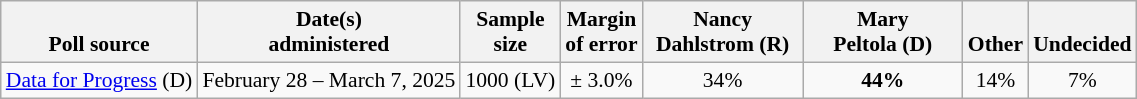<table class="wikitable" style="font-size:90%;text-align:center;">
<tr valign=bottom>
<th>Poll source</th>
<th>Date(s)<br>administered</th>
<th>Sample<br>size</th>
<th>Margin<br>of error</th>
<th style="width:100px;">Nancy<br>Dahlstrom (R)</th>
<th style="width:100px;">Mary<br>Peltola (D)</th>
<th>Other</th>
<th>Undecided</th>
</tr>
<tr>
<td style="text-align:left;"><a href='#'>Data for Progress</a> (D)</td>
<td>February 28 – March 7, 2025</td>
<td>1000 (LV)</td>
<td>± 3.0%</td>
<td>34%</td>
<td><strong>44%</strong></td>
<td>14%</td>
<td>7%</td>
</tr>
</table>
